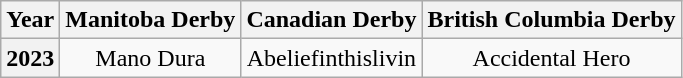<table class="wikitable" style="text-align: center;">
<tr>
<th>Year</th>
<th>Manitoba Derby</th>
<th>Canadian Derby</th>
<th>British Columbia Derby</th>
</tr>
<tr>
<th>2023</th>
<td>Mano Dura</td>
<td>Abeliefinthislivin</td>
<td>Accidental Hero</td>
</tr>
</table>
